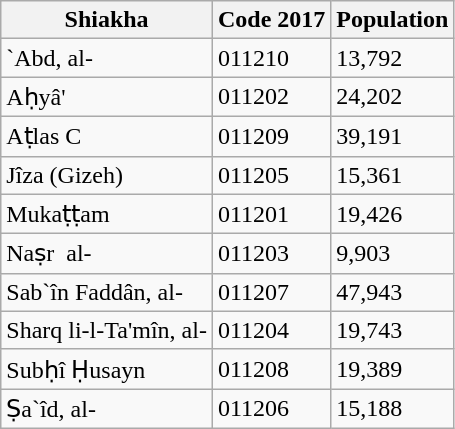<table class="wikitable">
<tr>
<th colspan="1" rowspan="1">Shiakha</th>
<th colspan="1" rowspan="1">Code 2017</th>
<th colspan="1" rowspan="1">Population</th>
</tr>
<tr>
<td>`Abd, al-</td>
<td>011210</td>
<td>13,792</td>
</tr>
<tr>
<td>Aḥyâ'</td>
<td>011202</td>
<td>24,202</td>
</tr>
<tr>
<td>Aṭlas C</td>
<td>011209</td>
<td>39,191</td>
</tr>
<tr>
<td>Jîza (Gizeh)</td>
<td>011205</td>
<td>15,361</td>
</tr>
<tr>
<td>Mukaṭṭam</td>
<td>011201</td>
<td>19,426</td>
</tr>
<tr>
<td>Naṣr  al-</td>
<td>011203</td>
<td>9,903</td>
</tr>
<tr>
<td>Sab`în Faddân, al-</td>
<td>011207</td>
<td>47,943</td>
</tr>
<tr>
<td>Sharq li-l-Ta'mîn, al-</td>
<td>011204</td>
<td>19,743</td>
</tr>
<tr>
<td>Subḥî Ḥusayn</td>
<td>011208</td>
<td>19,389</td>
</tr>
<tr>
<td>Ṣa`îd, al-</td>
<td>011206</td>
<td>15,188</td>
</tr>
</table>
